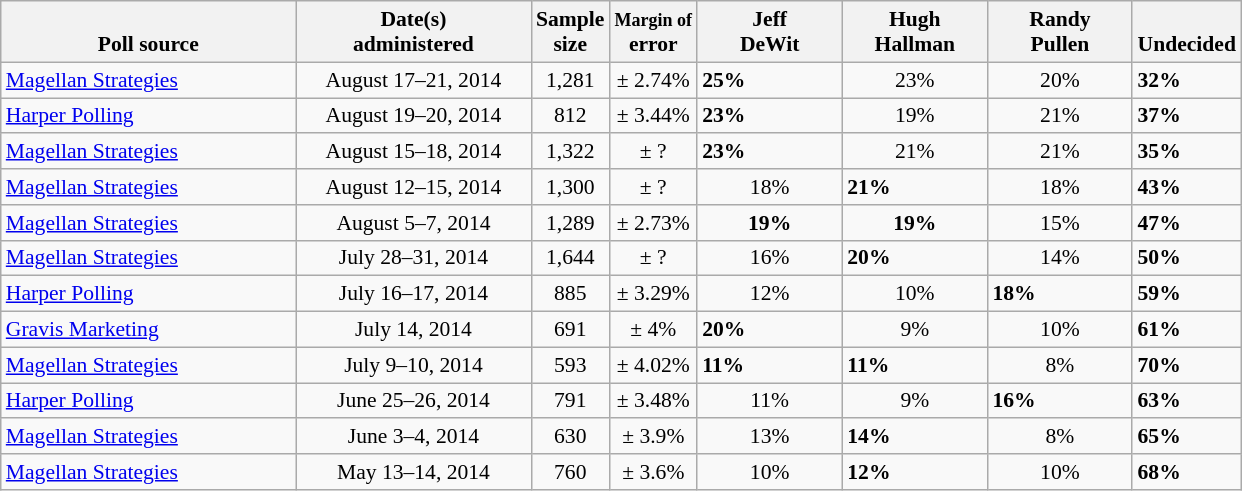<table class="wikitable" style="font-size:90%">
<tr valign= bottom>
<th style="width:190px;">Poll source</th>
<th style="width:150px;">Date(s)<br>administered</th>
<th class=small>Sample<br>size</th>
<th class=small><small>Margin of</small><br>error</th>
<th style="width:90px;">Jeff<br>DeWit</th>
<th style="width:90px;">Hugh<br>Hallman</th>
<th style="width:90px;">Randy<br>Pullen</th>
<th style="width:40px;">Undecided</th>
</tr>
<tr>
<td><a href='#'>Magellan Strategies</a></td>
<td align=center>August 17–21, 2014</td>
<td align=center>1,281</td>
<td align=center>± 2.74%</td>
<td><strong>25%</strong></td>
<td align=center>23%</td>
<td align=center>20%</td>
<td><strong>32%</strong></td>
</tr>
<tr>
<td><a href='#'>Harper Polling</a></td>
<td align=center>August 19–20, 2014</td>
<td align=center>812</td>
<td align=center>± 3.44%</td>
<td><strong>23%</strong></td>
<td align=center>19%</td>
<td align=center>21%</td>
<td><strong>37%</strong></td>
</tr>
<tr>
<td><a href='#'>Magellan Strategies</a></td>
<td align=center>August 15–18, 2014</td>
<td align=center>1,322</td>
<td align=center>± ?</td>
<td><strong>23%</strong></td>
<td align=center>21%</td>
<td align=center>21%</td>
<td><strong>35%</strong></td>
</tr>
<tr>
<td><a href='#'>Magellan Strategies</a></td>
<td align=center>August 12–15, 2014</td>
<td align=center>1,300</td>
<td align=center>± ?</td>
<td align=center>18%</td>
<td><strong>21%</strong></td>
<td align=center>18%</td>
<td><strong>43%</strong></td>
</tr>
<tr>
<td><a href='#'>Magellan Strategies</a></td>
<td align=center>August 5–7, 2014</td>
<td align=center>1,289</td>
<td align=center>± 2.73%</td>
<td align=center><strong>19%</strong></td>
<td align=center><strong>19%</strong></td>
<td align=center>15%</td>
<td><strong>47%</strong></td>
</tr>
<tr>
<td><a href='#'>Magellan Strategies</a></td>
<td align=center>July 28–31, 2014</td>
<td align=center>1,644</td>
<td align=center>± ?</td>
<td align=center>16%</td>
<td><strong>20%</strong></td>
<td align=center>14%</td>
<td><strong>50%</strong></td>
</tr>
<tr>
<td><a href='#'>Harper Polling</a></td>
<td align=center>July 16–17, 2014</td>
<td align=center>885</td>
<td align=center>± 3.29%</td>
<td align=center>12%</td>
<td align=center>10%</td>
<td><strong>18%</strong></td>
<td><strong>59%</strong></td>
</tr>
<tr>
<td><a href='#'>Gravis Marketing</a></td>
<td align=center>July 14, 2014</td>
<td align=center>691</td>
<td align=center>± 4%</td>
<td><strong>20%</strong></td>
<td align=center>9%</td>
<td align=center>10%</td>
<td><strong>61%</strong></td>
</tr>
<tr>
<td><a href='#'>Magellan Strategies</a></td>
<td align=center>July 9–10, 2014</td>
<td align=center>593</td>
<td align=center>± 4.02%</td>
<td><strong>11%</strong></td>
<td><strong>11%</strong></td>
<td align=center>8%</td>
<td><strong>70%</strong></td>
</tr>
<tr>
<td><a href='#'>Harper Polling</a></td>
<td align=center>June 25–26, 2014</td>
<td align=center>791</td>
<td align=center>± 3.48%</td>
<td align=center>11%</td>
<td align=center>9%</td>
<td><strong>16%</strong></td>
<td><strong>63%</strong></td>
</tr>
<tr>
<td><a href='#'>Magellan Strategies</a></td>
<td align=center>June 3–4, 2014</td>
<td align=center>630</td>
<td align=center>± 3.9%</td>
<td align=center>13%</td>
<td><strong>14%</strong></td>
<td align=center>8%</td>
<td><strong>65%</strong></td>
</tr>
<tr>
<td><a href='#'>Magellan Strategies</a></td>
<td align=center>May 13–14, 2014</td>
<td align=center>760</td>
<td align=center>± 3.6%</td>
<td align=center>10%</td>
<td><strong>12%</strong></td>
<td align=center>10%</td>
<td><strong>68%</strong></td>
</tr>
</table>
